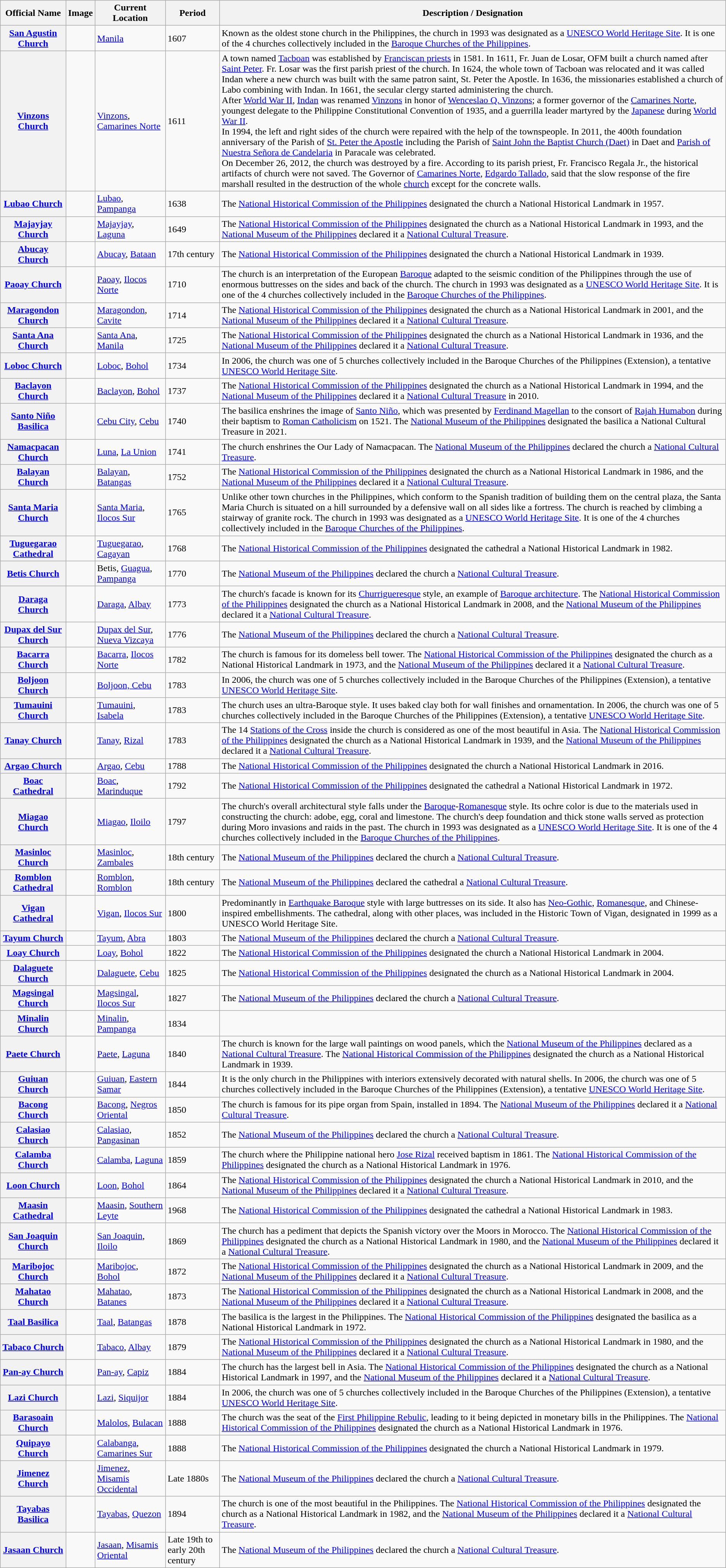<table class="wikitable sortable plainrowheaders">
<tr>
<th>Official Name</th>
<th class="unsortable">Image</th>
<th>Current Location</th>
<th>Period</th>
<th class="unsortable">Description / Designation</th>
</tr>
<tr>
<th scope="row"><a href='#'>San Agustin Church</a></th>
<td></td>
<td><a href='#'>Manila</a></td>
<td>1607</td>
<td>Known as the oldest stone church in the Philippines, the church in 1993 was designated as a <a href='#'>UNESCO World Heritage Site</a>. It is one of the 4 churches collectively included in the <a href='#'>Baroque Churches of the Philippines</a>.</td>
</tr>
<tr>
<th scope="row"><a href='#'>Vinzons Church</a></th>
<td></td>
<td><a href='#'>Vinzons</a>, <a href='#'>Camarines Norte</a></td>
<td>1611</td>
<td>A town named <a href='#'>Tacboan</a> was established by <a href='#'>Franciscan priests</a> in 1581. In 1611, Fr. Juan de Losar, OFM built a church named after <a href='#'>Saint Peter</a>. Fr. Losar was the first parish priest of the church. In 1624, the whole town of Tacboan was relocated and it was called Indan where a new church was built with the same patron saint, St. Peter the Apostle. In 1636, the missionaries established a church of Labo combining with Indan. In 1661, the secular clergy started administering the church.<br>After <a href='#'>World War II</a>, <a href='#'>Indan</a> was renamed <a href='#'>Vinzons</a> in honor of <a href='#'>Wenceslao Q. Vinzons</a>; a former governor of the <a href='#'>Camarines Norte</a>, youngest delegate to the Philippine Constitutional Convention of 1935, and a guerrilla leader martyred by the <a href='#'>Japanese</a> during <a href='#'>World War II</a>.<br>In 1994, the left and right sides of the church were repaired with the help of the townspeople. In 2011, the 400th foundation anniversary of the Parish of <a href='#'>St. Peter the Apostle</a> including the Parish of <a href='#'>Saint John the Baptist Church (Daet)</a> in Daet and <a href='#'>Parish of Nuestra Señora de Candelaria</a> in Paracale was celebrated.<br>On December 26, 2012, the church was destroyed by a fire. According to its parish priest, Fr. Francisco Regala Jr., the historical artifacts of church were not saved. The Governor of <a href='#'>Camarines Norte</a>, <a href='#'>Edgardo Tallado</a>, said that the slow response of the fire marshall resulted in the destruction of the whole <a href='#'>church</a> except for the concrete walls.</td>
</tr>
<tr>
<th scope="row"><a href='#'>Lubao Church</a></th>
<td></td>
<td><a href='#'>Lubao</a>, <a href='#'>Pampanga</a></td>
<td>1638</td>
<td>The <a href='#'>National Historical Commission of the Philippines</a> designated the church a National Historical Landmark in 1957.</td>
</tr>
<tr>
<th scope="row"><a href='#'>Majayjay Church</a></th>
<td></td>
<td><a href='#'>Majayjay</a>, <a href='#'>Laguna</a></td>
<td>1649</td>
<td>The <a href='#'>National Historical Commission of the Philippines</a> designated the church as a National Historical Landmark in 1993, and the <a href='#'>National Museum of the Philippines</a> declared it a <a href='#'>National Cultural Treasure</a>.</td>
</tr>
<tr>
<th scope="row"><a href='#'>Abucay Church</a></th>
<td></td>
<td><a href='#'>Abucay</a>, <a href='#'>Bataan</a></td>
<td>17th century</td>
<td>The <a href='#'>National Historical Commission of the Philippines</a> designated the church a National Historical Landmark in 1939.</td>
</tr>
<tr>
<th scope="row"><a href='#'>Paoay Church</a></th>
<td></td>
<td><a href='#'>Paoay</a>, <a href='#'>Ilocos Norte</a></td>
<td>1710</td>
<td>The church is an interpretation of the European <a href='#'>Baroque</a> adapted to the seismic condition of the Philippines through the use of enormous buttresses on the sides and back of the church. The church in 1993 was designated as a <a href='#'>UNESCO World Heritage Site</a>. It is one of the 4 churches collectively included in the <a href='#'>Baroque Churches of the Philippines</a>.</td>
</tr>
<tr>
<th scope="row"><a href='#'>Maragondon Church</a></th>
<td></td>
<td><a href='#'>Maragondon</a>, <a href='#'>Cavite</a></td>
<td>1714</td>
<td>The <a href='#'>National Historical Commission of the Philippines</a> designated the church as a National Historical Landmark in 2001, and the <a href='#'>National Museum of the Philippines</a> declared it a <a href='#'>National Cultural Treasure</a>.</td>
</tr>
<tr>
<th scope="row"><a href='#'>Santa Ana Church</a></th>
<td></td>
<td><a href='#'>Santa Ana</a>, <a href='#'>Manila</a></td>
<td>1725</td>
<td>The <a href='#'>National Historical Commission of the Philippines</a> designated the church as a National Historical Landmark in 1936, and the <a href='#'>National Museum of the Philippines</a> declared it a <a href='#'>National Cultural Treasure</a>.</td>
</tr>
<tr>
<th scope="row"><a href='#'>Loboc Church</a></th>
<td></td>
<td><a href='#'>Loboc</a>, <a href='#'>Bohol</a></td>
<td>1734</td>
<td>In 2006, the church was one of 5 churches collectively included in the Baroque Churches of the Philippines (Extension), a tentative <a href='#'>UNESCO World Heritage Site</a>.</td>
</tr>
<tr>
<th scope="row"><a href='#'>Baclayon Church</a></th>
<td></td>
<td><a href='#'>Baclayon</a>, <a href='#'>Bohol</a></td>
<td>1737</td>
<td>The <a href='#'>National Historical Commission of the Philippines</a> designated the church as a National Historical Landmark in 1994, and the <a href='#'>National Museum of the Philippines</a> declared it a <a href='#'>National Cultural Treasure</a> in 2010.</td>
</tr>
<tr>
<th scope="row"><a href='#'>Santo Niño Basilica</a></th>
<td></td>
<td><a href='#'>Cebu City</a>, <a href='#'>Cebu</a></td>
<td>1740</td>
<td>The basilica enshrines the image of <a href='#'>Santo Niño</a>, which was presented by <a href='#'>Ferdinand Magellan</a> to the consort of <a href='#'>Rajah Humabon</a> during their baptism to <a href='#'>Roman Catholicism</a> on 1521. The <a href='#'>National Museum of the Philippines</a> designated the basilica a National Cultural Treasure in 2021.</td>
</tr>
<tr>
<th scope="row"><a href='#'>Namacpacan Church</a></th>
<td></td>
<td><a href='#'>Luna</a>, <a href='#'>La Union</a></td>
<td>1741</td>
<td>The church enshrines the Our Lady of Namacpacan. The <a href='#'>National Museum of the Philippines</a> declared the church a <a href='#'>National Cultural Treasure</a>.</td>
</tr>
<tr>
<th scope="row"><a href='#'>Balayan Church</a></th>
<td></td>
<td><a href='#'>Balayan</a>, <a href='#'>Batangas</a></td>
<td>1752</td>
<td>The <a href='#'>National Historical Commission of the Philippines</a> designated the church as a National Historical Landmark in 1986, and the <a href='#'>National Museum of the Philippines</a> declared it a <a href='#'>National Cultural Treasure</a>.</td>
</tr>
<tr>
<th scope="row"><a href='#'>Santa Maria Church</a></th>
<td></td>
<td><a href='#'>Santa Maria</a>, <a href='#'>Ilocos Sur</a></td>
<td>1765</td>
<td>Unlike other town churches in the Philippines, which conform to the Spanish tradition of building them on the central plaza, the Santa Maria Church is situated on a hill surrounded by a defensive wall on all sides like a fortress. The church is reached by climbing a stairway of granite rock. The church in 1993 was designated as a <a href='#'>UNESCO World Heritage Site</a>. It is one of the 4 churches collectively included in the <a href='#'>Baroque Churches of the Philippines</a>.</td>
</tr>
<tr>
<th scope="row"><a href='#'>Tuguegarao Cathedral</a></th>
<td></td>
<td><a href='#'>Tuguegarao</a>, <a href='#'>Cagayan</a></td>
<td>1768</td>
<td>The <a href='#'>National Historical Commission of the Philippines</a> designated the cathedral a National Historical Landmark in 1982.</td>
</tr>
<tr>
<th scope="row"><a href='#'>Betis Church</a></th>
<td></td>
<td>Betis, <a href='#'>Guagua</a>, <a href='#'>Pampanga</a></td>
<td>1770</td>
<td>The <a href='#'>National Museum of the Philippines</a> declared the church a <a href='#'>National Cultural Treasure</a>.</td>
</tr>
<tr>
<th scope="row"><a href='#'>Daraga Church</a></th>
<td></td>
<td><a href='#'>Daraga</a>, <a href='#'>Albay</a></td>
<td>1773</td>
<td>The church's facade is known for its <a href='#'>Churrigueresque</a> style, an example of <a href='#'>Baroque architecture</a>. The <a href='#'>National Historical Commission of the Philippines</a> designated the church as a National Historical Landmark in 2008, and the <a href='#'>National Museum of the Philippines</a> declared it a <a href='#'>National Cultural Treasure</a>.</td>
</tr>
<tr>
<th scope="row"><a href='#'>Dupax del Sur Church</a></th>
<td></td>
<td><a href='#'>Dupax del Sur</a>, <a href='#'>Nueva Vizcaya</a></td>
<td>1776</td>
<td>The <a href='#'>National Museum of the Philippines</a> declared the church a <a href='#'>National Cultural Treasure</a>.</td>
</tr>
<tr>
<th scope="row"><a href='#'>Bacarra Church</a></th>
<td></td>
<td><a href='#'>Bacarra</a>, <a href='#'>Ilocos Norte</a></td>
<td>1782</td>
<td>The church is famous for its domeless bell tower. The <a href='#'>National Historical Commission of the Philippines</a> designated the church as a National Historical Landmark in 1973, and the <a href='#'>National Museum of the Philippines</a> declared it a <a href='#'>National Cultural Treasure</a>.</td>
</tr>
<tr>
<th scope="row"><a href='#'>Boljoon Church</a></th>
<td></td>
<td><a href='#'>Boljoon, Cebu</a></td>
<td>1783</td>
<td>In 2006, the church was one of 5 churches collectively included in the Baroque Churches of the Philippines (Extension), a tentative <a href='#'>UNESCO World Heritage Site</a>.</td>
</tr>
<tr>
<th scope="row"><a href='#'>Tumauini Church</a></th>
<td></td>
<td><a href='#'>Tumauini</a>, <a href='#'>Isabela</a></td>
<td>1783</td>
<td>The church uses an ultra-Baroque style. It uses baked clay both for wall finishes and ornamentation. In 2006, the church was one of 5 churches collectively included in the Baroque Churches of the Philippines (Extension), a tentative <a href='#'>UNESCO World Heritage Site</a>.</td>
</tr>
<tr>
<th scope="row"><a href='#'>Tanay Church</a></th>
<td></td>
<td><a href='#'>Tanay</a>, <a href='#'>Rizal</a></td>
<td>1783</td>
<td>The 14 <a href='#'>Stations of the Cross</a> inside the church is considered as one of the most beautiful in Asia. The <a href='#'>National Historical Commission of the Philippines</a> designated the church as a National Historical Landmark in 1939, and the <a href='#'>National Museum of the Philippines</a> declared it a <a href='#'>National Cultural Treasure</a>.</td>
</tr>
<tr>
<th scope="row"><a href='#'>Argao Church</a></th>
<td></td>
<td><a href='#'>Argao</a>, <a href='#'>Cebu</a></td>
<td>1788</td>
<td>The <a href='#'>National Historical Commission of the Philippines</a> designated the church a National Historical Landmark in 2016.</td>
</tr>
<tr>
<th scope="row"><a href='#'>Boac Cathedral</a></th>
<td></td>
<td><a href='#'>Boac</a>, <a href='#'>Marinduque</a></td>
<td>1792</td>
<td>The <a href='#'>National Historical Commission of the Philippines</a> designated the cathedral a National Historical Landmark in 1972.</td>
</tr>
<tr>
<th scope="row"><a href='#'>Miagao Church</a></th>
<td></td>
<td><a href='#'>Miagao</a>, <a href='#'>Iloilo</a></td>
<td>1797</td>
<td>The church's overall architectural style falls under the <a href='#'>Baroque</a>-<a href='#'>Romanesque</a> style. Its ochre color is due to the materials used in constructing the church: adobe, egg, coral and limestone. The church's deep foundation and thick stone walls served as protection during Moro invasions and raids in the past. The church in 1993 was designated as a <a href='#'>UNESCO World Heritage Site</a>. It is one of the 4 churches collectively included in the <a href='#'>Baroque Churches of the Philippines</a>.</td>
</tr>
<tr>
<th scope="row"><a href='#'>Masinloc Church</a></th>
<td></td>
<td><a href='#'>Masinloc</a>, <a href='#'>Zambales</a></td>
<td>18th century</td>
<td>The <a href='#'>National Museum of the Philippines</a> declared the church a <a href='#'>National Cultural Treasure</a>.</td>
</tr>
<tr>
<th scope="row"><a href='#'>Romblon Cathedral</a></th>
<td></td>
<td><a href='#'>Romblon</a>, <a href='#'>Romblon</a></td>
<td>18th century</td>
<td>The <a href='#'>National Museum of the Philippines</a> declared the cathedral a <a href='#'>National Cultural Treasure</a>.</td>
</tr>
<tr>
<th scope="row"><a href='#'>Vigan Cathedral</a></th>
<td></td>
<td><a href='#'>Vigan</a>, <a href='#'>Ilocos Sur</a></td>
<td>1800</td>
<td>Predominantly in <a href='#'>Earthquake Baroque</a> style with large buttresses on its side. It also has <a href='#'>Neo-Gothic</a>, <a href='#'>Romanesque</a>, and Chinese-inspired embellishments. The cathedral, along with other places, was included in the Historic Town of Vigan, designated in 1999 as a UNESCO World Heritage Site.</td>
</tr>
<tr>
<th scope="row"><a href='#'>Tayum Church</a></th>
<td></td>
<td><a href='#'>Tayum</a>, <a href='#'>Abra</a></td>
<td>1803</td>
<td>The <a href='#'>National Museum of the Philippines</a> declared the church a <a href='#'>National Cultural Treasure</a>.</td>
</tr>
<tr>
<th scope="row"><a href='#'>Loay Church</a></th>
<td></td>
<td><a href='#'>Loay</a>, <a href='#'>Bohol</a></td>
<td>1822</td>
<td>The <a href='#'>National Historical Commission of the Philippines</a> designated the church a National Historical Landmark in 2004.</td>
</tr>
<tr>
<th scope="row"><a href='#'>Dalaguete Church</a></th>
<td></td>
<td><a href='#'>Dalaguete</a>, <a href='#'>Cebu</a></td>
<td>1825</td>
<td>The <a href='#'>National Historical Commission of the Philippines</a> designated the church as a National Historical Landmark in 2004.</td>
</tr>
<tr>
<th scope="row"><a href='#'>Magsingal Church</a></th>
<td></td>
<td><a href='#'>Magsingal</a>, <a href='#'>Ilocos Sur</a></td>
<td>1827</td>
<td>The <a href='#'>National Museum of the Philippines</a> declared the church a <a href='#'>National Cultural Treasure</a>.</td>
</tr>
<tr>
<th scope="row"><a href='#'>Minalin Church</a></th>
<td></td>
<td><a href='#'>Minalin</a>, <a href='#'>Pampanga</a></td>
<td>1834</td>
<td></td>
</tr>
<tr>
<th scope="row"><a href='#'>Paete Church</a></th>
<td></td>
<td><a href='#'>Paete</a>, <a href='#'>Laguna</a></td>
<td>1840</td>
<td>The church is known for the large wall paintings on wood panels, which the <a href='#'>National Museum of the Philippines</a> declared as a <a href='#'>National Cultural Treasure</a>. The <a href='#'>National Historical Commission of the Philippines</a> designated the church as a National Historical Landmark in 1939.</td>
</tr>
<tr>
<th scope="row"><a href='#'>Guiuan Church</a></th>
<td></td>
<td><a href='#'>Guiuan</a>, <a href='#'>Eastern Samar</a></td>
<td>1844</td>
<td>It is the only church in the Philippines with interiors extensively decorated with natural shells. In 2006, the church was one of 5 churches collectively included in the Baroque Churches of the Philippines (Extension), a tentative <a href='#'>UNESCO World Heritage Site</a>.</td>
</tr>
<tr>
<th scope="row"><a href='#'>Bacong Church</a></th>
<td></td>
<td><a href='#'>Bacong</a>, <a href='#'>Negros Oriental</a></td>
<td>1850</td>
<td>The church is famous for its pipe organ from Spain, installed in 1894. The <a href='#'>National Museum of the Philippines</a> declared it a <a href='#'>National Cultural Treasure</a>.</td>
</tr>
<tr>
<th scope="row"><a href='#'>Calasiao Church</a></th>
<td></td>
<td><a href='#'>Calasiao</a>, <a href='#'>Pangasinan</a></td>
<td>1852</td>
<td>The <a href='#'>National Museum of the Philippines</a> declared the church a <a href='#'>National Cultural Treasure</a>.</td>
</tr>
<tr>
<th scope="row"><a href='#'>Calamba Church</a></th>
<td></td>
<td><a href='#'>Calamba</a>, <a href='#'>Laguna</a></td>
<td>1859</td>
<td>The church where the Philippine national hero <a href='#'>Jose Rizal</a> received baptism in 1861. The <a href='#'>National Historical Commission of the Philippines</a> designated the church as a National Historical Landmark in 1976.</td>
</tr>
<tr>
<th scope="row"><a href='#'>Loon Church</a></th>
<td></td>
<td><a href='#'>Loon</a>, <a href='#'>Bohol</a></td>
<td>1864</td>
<td>The <a href='#'>National Historical Commission of the Philippines</a> designated the church a National Historical Landmark in 2010, and the <a href='#'>National Museum of the Philippines</a> declared it a <a href='#'>National Cultural Treasure</a>.</td>
</tr>
<tr>
<th scope="row"><a href='#'>Maasin Cathedral</a></th>
<td></td>
<td><a href='#'>Maasin</a>, <a href='#'>Southern Leyte</a></td>
<td>1968</td>
<td>The <a href='#'>National Historical Commission of the Philippines</a> designated the cathedral a National Historical Landmark in 1983.</td>
</tr>
<tr>
<th scope="row"><a href='#'>San Joaquin Church</a></th>
<td></td>
<td><a href='#'>San Joaquin</a>, <a href='#'>Iloilo</a></td>
<td>1869</td>
<td>The church has a pediment that depicts the Spanish victory over the Moors in Morocco. The <a href='#'>National Historical Commission of the Philippines</a> designated the church as a National Historical Landmark in 1980, and the <a href='#'>National Museum of the Philippines</a> declared it a <a href='#'>National Cultural Treasure</a>.</td>
</tr>
<tr>
<th scope="row"><a href='#'>Maribojoc Church</a></th>
<td></td>
<td><a href='#'>Maribojoc</a>, <a href='#'>Bohol</a></td>
<td>1872</td>
<td>The <a href='#'>National Historical Commission of the Philippines</a> designated the church as a National Historical Landmark in 2009, and the <a href='#'>National Museum of the Philippines</a> declared it a <a href='#'>National Cultural Treasure</a>.</td>
</tr>
<tr>
<th scope="row"><a href='#'>Mahatao Church</a></th>
<td></td>
<td><a href='#'>Mahatao</a>, <a href='#'>Batanes</a></td>
<td>1873</td>
<td>The <a href='#'>National Historical Commission of the Philippines</a> designated the church as a National Historical Landmark in 2008, and the <a href='#'>National Museum of the Philippines</a> declared it a <a href='#'>National Cultural Treasure</a>.</td>
</tr>
<tr>
<th scope="row"><a href='#'>Taal Basilica</a></th>
<td></td>
<td><a href='#'>Taal</a>, <a href='#'>Batangas</a></td>
<td>1878</td>
<td>The basilica is the largest in the Philippines. The <a href='#'>National Historical Commission of the Philippines</a> designated the basilica as a National Historical Landmark in 1972.</td>
</tr>
<tr>
<th scope="row"><a href='#'>Tabaco Church</a></th>
<td></td>
<td><a href='#'>Tabaco</a>, <a href='#'>Albay</a></td>
<td>1879</td>
<td>The <a href='#'>National Historical Commission of the Philippines</a> designated the church as a National Historical Landmark in 1980, and the <a href='#'>National Museum of the Philippines</a> declared it a <a href='#'>National Cultural Treasure</a>.</td>
</tr>
<tr>
<th scope="row"><a href='#'>Pan-ay Church</a></th>
<td></td>
<td><a href='#'>Pan-ay</a>, <a href='#'>Capiz</a></td>
<td>1884</td>
<td>The church has the largest bell in Asia. The <a href='#'>National Historical Commission of the Philippines</a> designated the church as a National Historical Landmark in 1997, and the <a href='#'>National Museum of the Philippines</a> declared it a <a href='#'>National Cultural Treasure</a>.</td>
</tr>
<tr>
<th scope="row"><a href='#'>Lazi Church</a></th>
<td></td>
<td><a href='#'>Lazi</a>, <a href='#'>Siquijor</a></td>
<td>1884</td>
<td>In 2006, the church was one of 5 churches collectively included in the Baroque Churches of the Philippines (Extension), a tentative <a href='#'>UNESCO World Heritage Site</a>.</td>
</tr>
<tr>
<th scope="row"><a href='#'>Barasoain Church</a></th>
<td></td>
<td><a href='#'>Malolos</a>, <a href='#'>Bulacan</a></td>
<td>1888</td>
<td>The church was the seat of the <a href='#'>First Philippine Rebulic</a>, leading to it being depicted in monetary bills in the Philippines. The <a href='#'>National Historical Commission of the Philippines</a> designated the church as a National Historical Landmark in 1976.</td>
</tr>
<tr>
<th scope="row"><a href='#'>Quipayo Church</a></th>
<td></td>
<td><a href='#'>Calabanga</a>, <a href='#'>Camarines Sur</a></td>
<td>1888</td>
<td>The <a href='#'>National Historical Commission of the Philippines</a> designated the church a National Historical Landmark in 1979.</td>
</tr>
<tr>
<th scope="row"><a href='#'>Jimenez Church</a></th>
<td></td>
<td><a href='#'>Jimenez</a>, <a href='#'>Misamis Occidental</a></td>
<td>Late 1880s</td>
<td>The <a href='#'>National Museum of the Philippines</a> declared the church a <a href='#'>National Cultural Treasure</a>.</td>
</tr>
<tr>
<th scope="row"><a href='#'>Tayabas Basilica</a></th>
<td></td>
<td><a href='#'>Tayabas</a>, <a href='#'>Quezon</a></td>
<td>1894</td>
<td>The church is one of the most beautiful in the Philippines. The <a href='#'>National Historical Commission of the Philippines</a> designated the church as a National Historical Landmark in 1982, and the <a href='#'>National Museum of the Philippines</a> declared it a <a href='#'>National Cultural Treasure</a>.</td>
</tr>
<tr>
<th scope="row"><a href='#'>Jasaan Church</a></th>
<td></td>
<td><a href='#'>Jasaan</a>, <a href='#'>Misamis Oriental</a></td>
<td>Late 19th to early 20th century</td>
<td>The <a href='#'>National Museum of the Philippines</a> declared the church a <a href='#'>National Cultural Treasure</a>.</td>
</tr>
</table>
